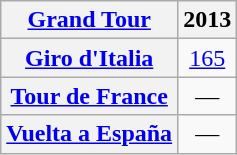<table class="wikitable plainrowheaders">
<tr>
<th scope="col"><a href='#'>Grand Tour</a></th>
<th scope="col">2013</th>
</tr>
<tr style="text-align:center;">
<th scope="row"> <a href='#'>Giro d'Italia</a></th>
<td><a href='#'>165</a></td>
</tr>
<tr style="text-align:center;">
<th scope="row"> <a href='#'>Tour de France</a></th>
<td>—</td>
</tr>
<tr style="text-align:center;">
<th scope="row"> <a href='#'>Vuelta a España</a></th>
<td>—</td>
</tr>
</table>
